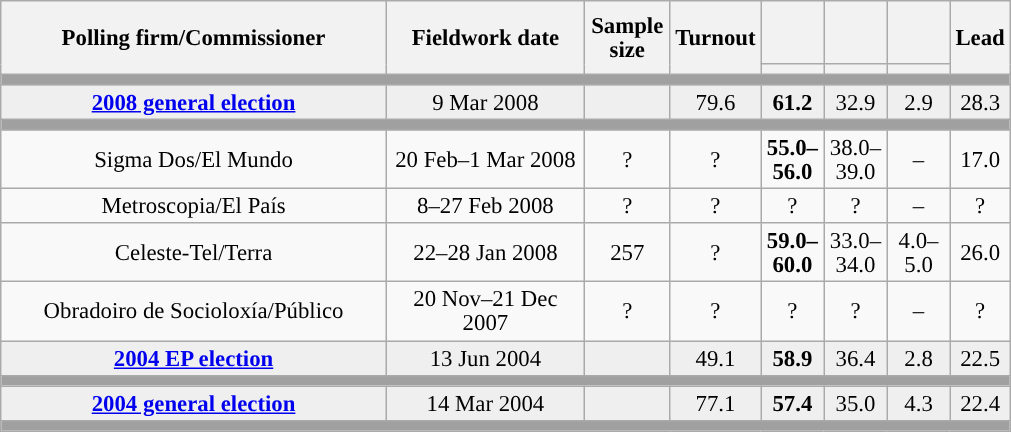<table class="wikitable collapsible collapsed" style="text-align:center; font-size:95%; line-height:16px;">
<tr style="height:42px;">
<th style="width:250px;" rowspan="2">Polling firm/Commissioner</th>
<th style="width:125px;" rowspan="2">Fieldwork date</th>
<th style="width:50px;" rowspan="2">Sample size</th>
<th style="width:45px;" rowspan="2">Turnout</th>
<th style="width:35px;"></th>
<th style="width:35px;"></th>
<th style="width:35px;"></th>
<th style="width:30px;" rowspan="2">Lead</th>
</tr>
<tr>
<th style="color:inherit;background:"></th>
<th style="color:inherit;background:"></th>
<th style="color:inherit;background:"></th>
</tr>
<tr>
<td colspan="8" style="background:#A0A0A0"></td>
</tr>
<tr style="background:#EFEFEF;">
<td><strong><a href='#'>2008 general election</a></strong></td>
<td>9 Mar 2008</td>
<td></td>
<td>79.6</td>
<td><strong>61.2</strong><br></td>
<td>32.9<br></td>
<td>2.9<br></td>
<td style="background:">28.3</td>
</tr>
<tr>
<td colspan="8" style="background:#A0A0A0"></td>
</tr>
<tr>
<td>Sigma Dos/El Mundo</td>
<td>20 Feb–1 Mar 2008</td>
<td>?</td>
<td>?</td>
<td><strong>55.0–<br>56.0</strong><br></td>
<td>38.0–<br>39.0<br></td>
<td>–</td>
<td style="background:">17.0</td>
</tr>
<tr>
<td>Metroscopia/El País</td>
<td>8–27 Feb 2008</td>
<td>?</td>
<td>?</td>
<td>?<br></td>
<td>?<br></td>
<td>–</td>
<td style="background:">?</td>
</tr>
<tr>
<td>Celeste-Tel/Terra</td>
<td>22–28 Jan 2008</td>
<td>257</td>
<td>?</td>
<td><strong>59.0–<br>60.0</strong><br></td>
<td>33.0–<br>34.0<br></td>
<td>4.0–<br>5.0<br></td>
<td style="background:">26.0</td>
</tr>
<tr>
<td>Obradoiro de Socioloxía/Público</td>
<td>20 Nov–21 Dec 2007</td>
<td>?</td>
<td>?</td>
<td>?<br></td>
<td>?<br></td>
<td>–</td>
<td style="background:">?</td>
</tr>
<tr style="background:#EFEFEF;">
<td><strong><a href='#'>2004 EP election</a></strong></td>
<td>13 Jun 2004</td>
<td></td>
<td>49.1</td>
<td><strong>58.9</strong><br></td>
<td>36.4<br></td>
<td>2.8<br></td>
<td style="background:">22.5</td>
</tr>
<tr>
<td colspan="8" style="background:#A0A0A0"></td>
</tr>
<tr style="background:#EFEFEF;">
<td><strong><a href='#'>2004 general election</a></strong></td>
<td>14 Mar 2004</td>
<td></td>
<td>77.1</td>
<td><strong>57.4</strong><br></td>
<td>35.0<br></td>
<td>4.3<br></td>
<td style="background:">22.4</td>
</tr>
<tr>
<td colspan="8" style="background:#A0A0A0"></td>
</tr>
</table>
